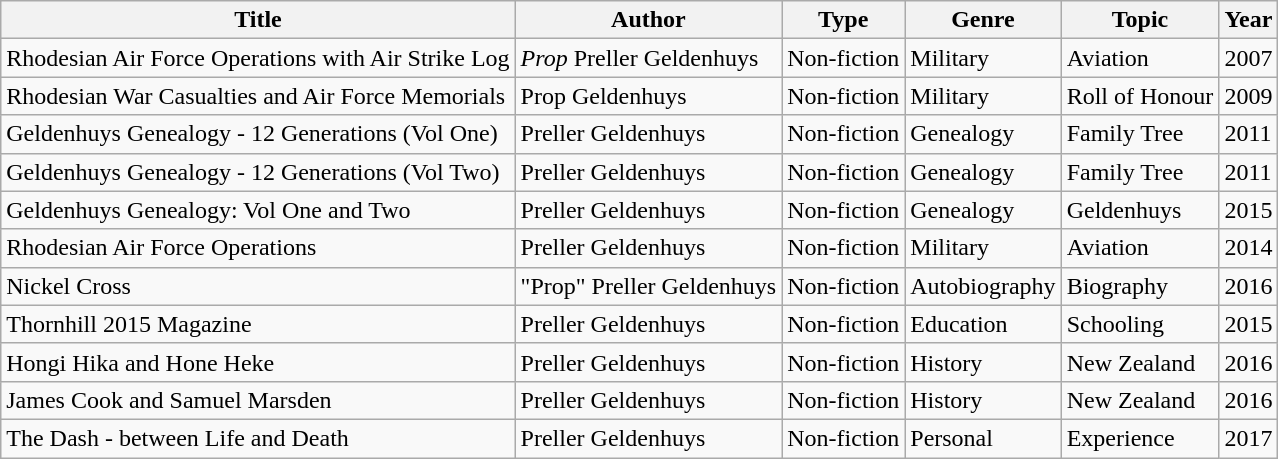<table class="wikitable sortable">
<tr>
<th>Title</th>
<th>Author</th>
<th>Type</th>
<th>Genre</th>
<th>Topic</th>
<th>Year</th>
</tr>
<tr>
<td>Rhodesian Air Force Operations with Air Strike Log</td>
<td><em>Prop</em> Preller Geldenhuys</td>
<td>Non-fiction</td>
<td>Military</td>
<td>Aviation</td>
<td>2007</td>
</tr>
<tr>
<td>Rhodesian War Casualties and Air Force Memorials</td>
<td>Prop Geldenhuys</td>
<td>Non-fiction</td>
<td>Military</td>
<td>Roll of Honour</td>
<td>2009</td>
</tr>
<tr>
<td>Geldenhuys Genealogy - 12 Generations (Vol One)</td>
<td>Preller Geldenhuys</td>
<td>Non-fiction</td>
<td>Genealogy</td>
<td>Family Tree</td>
<td>2011</td>
</tr>
<tr>
<td>Geldenhuys Genealogy - 12 Generations (Vol Two)</td>
<td>Preller Geldenhuys</td>
<td>Non-fiction</td>
<td>Genealogy</td>
<td>Family Tree</td>
<td>2011</td>
</tr>
<tr>
<td>Geldenhuys Genealogy: Vol One and Two</td>
<td>Preller Geldenhuys</td>
<td>Non-fiction</td>
<td>Genealogy</td>
<td>Geldenhuys</td>
<td>2015</td>
</tr>
<tr>
<td>Rhodesian Air Force Operations</td>
<td>Preller Geldenhuys</td>
<td>Non-fiction</td>
<td>Military</td>
<td>Aviation</td>
<td>2014</td>
</tr>
<tr>
<td>Nickel Cross</td>
<td>"Prop" Preller Geldenhuys</td>
<td>Non-fiction</td>
<td>Autobiography</td>
<td>Biography</td>
<td>2016</td>
</tr>
<tr>
<td>Thornhill 2015 Magazine</td>
<td>Preller Geldenhuys</td>
<td>Non-fiction</td>
<td>Education</td>
<td>Schooling</td>
<td>2015</td>
</tr>
<tr>
<td>Hongi Hika and Hone Heke</td>
<td>Preller Geldenhuys</td>
<td>Non-fiction</td>
<td>History</td>
<td>New Zealand</td>
<td>2016</td>
</tr>
<tr>
<td>James Cook and Samuel Marsden</td>
<td>Preller Geldenhuys</td>
<td>Non-fiction</td>
<td>History</td>
<td>New Zealand</td>
<td>2016</td>
</tr>
<tr>
<td>The Dash - between Life and Death</td>
<td>Preller Geldenhuys</td>
<td>Non-fiction</td>
<td>Personal</td>
<td>Experience</td>
<td>2017</td>
</tr>
</table>
